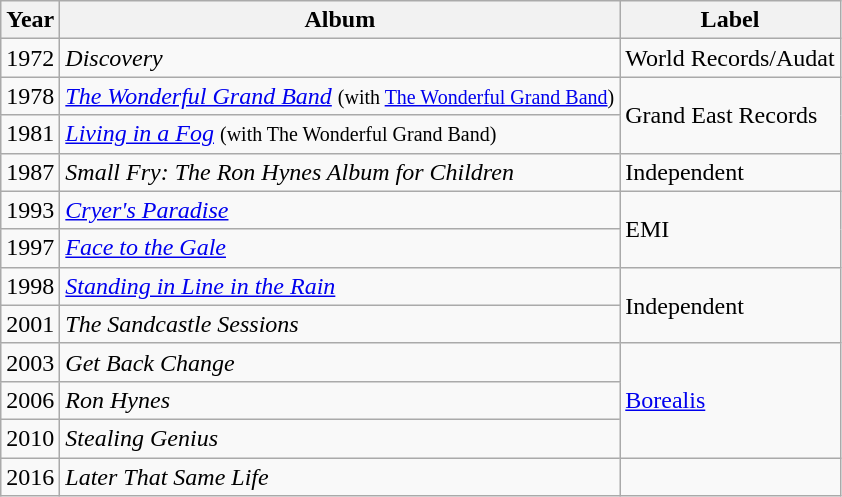<table class="wikitable">
<tr>
<th>Year</th>
<th>Album</th>
<th>Label</th>
</tr>
<tr>
<td>1972</td>
<td><em>Discovery</em></td>
<td>World Records/Audat</td>
</tr>
<tr>
<td>1978</td>
<td><em><a href='#'>The Wonderful Grand Band</a></em> <small>(with <a href='#'>The Wonderful Grand Band</a>)</small></td>
<td rowspan="2">Grand East Records</td>
</tr>
<tr>
<td>1981</td>
<td><em><a href='#'>Living in a Fog</a></em> <small>(with The Wonderful Grand Band)</small></td>
</tr>
<tr>
<td>1987</td>
<td><em>Small Fry: The Ron Hynes Album for Children</em></td>
<td>Independent</td>
</tr>
<tr>
<td>1993</td>
<td><em><a href='#'>Cryer's Paradise</a></em></td>
<td rowspan="2">EMI</td>
</tr>
<tr>
<td>1997</td>
<td><em><a href='#'>Face to the Gale</a></em></td>
</tr>
<tr>
<td>1998</td>
<td><em><a href='#'>Standing in Line in the Rain</a></em></td>
<td rowspan="2">Independent</td>
</tr>
<tr>
<td>2001</td>
<td><em>The Sandcastle Sessions</em></td>
</tr>
<tr>
<td>2003</td>
<td><em>Get Back Change</em></td>
<td rowspan="3"><a href='#'>Borealis</a></td>
</tr>
<tr>
<td>2006</td>
<td><em>Ron Hynes</em></td>
</tr>
<tr>
<td>2010</td>
<td><em>Stealing Genius</em></td>
</tr>
<tr>
<td>2016</td>
<td><em>Later That Same Life</em></td>
<td></td>
</tr>
</table>
